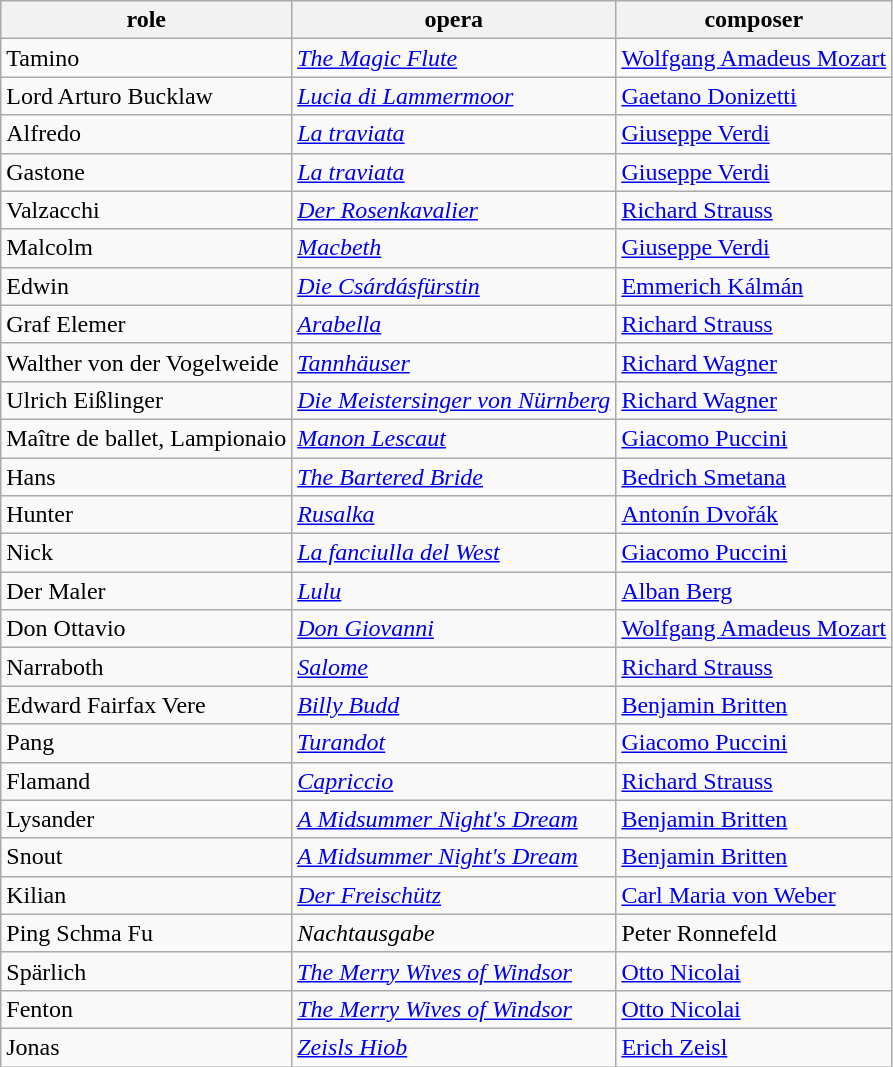<table class="wikitable sortable">
<tr>
<th>role</th>
<th>opera</th>
<th>composer</th>
</tr>
<tr>
<td>Tamino</td>
<td><em><a href='#'>The Magic Flute</a></em></td>
<td><a href='#'>Wolfgang Amadeus Mozart</a></td>
</tr>
<tr>
<td>Lord Arturo Bucklaw</td>
<td><em><a href='#'>Lucia di Lammermoor</a></em></td>
<td><a href='#'>Gaetano Donizetti</a></td>
</tr>
<tr>
<td>Alfredo</td>
<td><em><a href='#'>La traviata</a></em></td>
<td><a href='#'>Giuseppe Verdi</a></td>
</tr>
<tr>
<td>Gastone</td>
<td><em><a href='#'>La traviata</a></em></td>
<td><a href='#'>Giuseppe Verdi</a></td>
</tr>
<tr>
<td>Valzacchi</td>
<td><em><a href='#'>Der Rosenkavalier</a></em></td>
<td><a href='#'>Richard Strauss</a></td>
</tr>
<tr>
<td>Malcolm</td>
<td><em><a href='#'>Macbeth</a></em></td>
<td><a href='#'>Giuseppe Verdi</a></td>
</tr>
<tr>
<td>Edwin</td>
<td><em><a href='#'>Die Csárdásfürstin</a></em></td>
<td><a href='#'>Emmerich Kálmán</a></td>
</tr>
<tr>
<td>Graf Elemer</td>
<td><em><a href='#'>Arabella</a></em></td>
<td><a href='#'>Richard Strauss</a></td>
</tr>
<tr>
<td>Walther von der Vogelweide</td>
<td><em><a href='#'>Tannhäuser</a></em></td>
<td><a href='#'>Richard Wagner</a></td>
</tr>
<tr>
<td>Ulrich Eißlinger</td>
<td><em><a href='#'>Die Meistersinger von Nürnberg</a></em></td>
<td><a href='#'>Richard Wagner</a></td>
</tr>
<tr>
<td>Maître de ballet, Lampionaio</td>
<td><em><a href='#'>Manon Lescaut</a></em></td>
<td><a href='#'>Giacomo Puccini</a></td>
</tr>
<tr>
<td>Hans</td>
<td><em><a href='#'>The Bartered Bride</a></em></td>
<td><a href='#'>Bedrich Smetana</a></td>
</tr>
<tr>
<td>Hunter</td>
<td><em><a href='#'>Rusalka</a></em></td>
<td><a href='#'>Antonín Dvořák</a></td>
</tr>
<tr>
<td>Nick</td>
<td><em><a href='#'>La fanciulla del West</a></em></td>
<td><a href='#'>Giacomo Puccini</a></td>
</tr>
<tr>
<td>Der Maler</td>
<td><em><a href='#'>Lulu</a></em></td>
<td><a href='#'>Alban Berg</a></td>
</tr>
<tr>
<td>Don Ottavio</td>
<td><em><a href='#'>Don Giovanni</a></em></td>
<td><a href='#'>Wolfgang Amadeus Mozart</a></td>
</tr>
<tr>
<td>Narraboth</td>
<td><em><a href='#'>Salome</a></em></td>
<td><a href='#'>Richard Strauss</a></td>
</tr>
<tr>
<td>Edward Fairfax Vere</td>
<td><em><a href='#'>Billy Budd</a></em></td>
<td><a href='#'>Benjamin Britten</a></td>
</tr>
<tr>
<td>Pang</td>
<td><em><a href='#'>Turandot</a></em></td>
<td><a href='#'>Giacomo Puccini</a></td>
</tr>
<tr>
<td>Flamand</td>
<td><em><a href='#'>Capriccio</a></em></td>
<td><a href='#'>Richard Strauss</a></td>
</tr>
<tr>
<td>Lysander</td>
<td><em><a href='#'>A Midsummer Night's Dream</a></em></td>
<td><a href='#'>Benjamin Britten</a></td>
</tr>
<tr>
<td>Snout</td>
<td><em><a href='#'>A Midsummer Night's Dream</a></em></td>
<td><a href='#'>Benjamin Britten</a></td>
</tr>
<tr>
<td>Kilian</td>
<td><em><a href='#'>Der Freischütz</a></em></td>
<td><a href='#'>Carl Maria von Weber</a></td>
</tr>
<tr>
<td>Ping Schma Fu</td>
<td><em>Nachtausgabe</em></td>
<td>Peter Ronnefeld</td>
</tr>
<tr>
<td>Spärlich</td>
<td><em><a href='#'>The Merry Wives of Windsor</a></em></td>
<td><a href='#'>Otto Nicolai</a></td>
</tr>
<tr>
<td>Fenton</td>
<td><em><a href='#'>The Merry Wives of Windsor</a></em></td>
<td><a href='#'>Otto Nicolai</a></td>
</tr>
<tr>
<td>Jonas</td>
<td><em><a href='#'>Zeisls Hiob</a></em></td>
<td><a href='#'>Erich Zeisl</a></td>
</tr>
</table>
